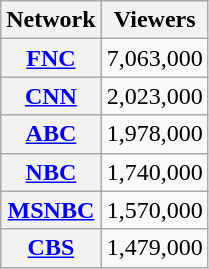<table class="wikitable sortable plainrowheaders" style="text-align:right;">
<tr>
<th scope="col">Network</th>
<th scope="col">Viewers</th>
</tr>
<tr>
<th scope="row"><a href='#'>FNC</a></th>
<td>7,063,000</td>
</tr>
<tr>
<th scope="row"><a href='#'>CNN</a></th>
<td>2,023,000</td>
</tr>
<tr>
<th scope="row"><a href='#'>ABC</a></th>
<td>1,978,000</td>
</tr>
<tr>
<th scope="row"><a href='#'>NBC</a></th>
<td>1,740,000</td>
</tr>
<tr>
<th scope="row"><a href='#'>MSNBC</a></th>
<td>1,570,000</td>
</tr>
<tr>
<th scope="row"><a href='#'>CBS</a></th>
<td>1,479,000</td>
</tr>
</table>
